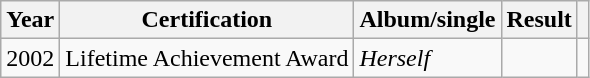<table class="wikitable sortable">
<tr>
<th>Year</th>
<th>Certification</th>
<th>Album/single</th>
<th>Result</th>
<th></th>
</tr>
<tr>
<td>2002</td>
<td>Lifetime Achievement Award</td>
<td><em>Herself</em></td>
<td></td>
<td></td>
</tr>
</table>
